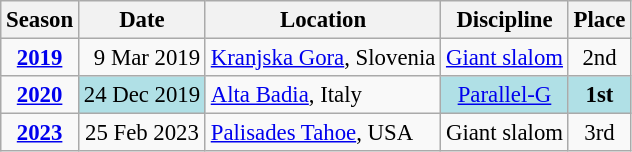<table class="wikitable" style="text-align:center; font-size:95%;">
<tr>
<th>Season</th>
<th>Date</th>
<th>Location</th>
<th>Discipline</th>
<th>Place</th>
</tr>
<tr>
<td><strong><a href='#'>2019</a></strong></td>
<td align="right">9 Mar 2019</td>
<td align=left> <a href='#'>Kranjska Gora</a>, Slovenia</td>
<td><a href='#'>Giant slalom</a></td>
<td>2nd</td>
</tr>
<tr>
<td><strong><a href='#'>2020</a></strong></td>
<td align=right bgcolor="#BOEOE6">24 Dec 2019</td>
<td align=left> <a href='#'>Alta Badia</a>, Italy</td>
<td bgcolor="#BOEOE6"><a href='#'>Parallel-G</a></td>
<td bgcolor="#BOEOE6"><strong>1st</strong></td>
</tr>
<tr>
<td><strong><a href='#'>2023</a></strong></td>
<td>25 Feb 2023</td>
<td align=left> <a href='#'>Palisades Tahoe</a>, USA</td>
<td>Giant slalom</td>
<td>3rd</td>
</tr>
</table>
